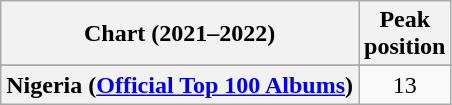<table class="wikitable sortable plainrowheaders" style="text-align:center">
<tr>
<th scope="col">Chart (2021–2022)</th>
<th scope="col">Peak<br>position</th>
</tr>
<tr>
</tr>
<tr>
<th scope="row">Nigeria (<a href='#'>Official Top 100 Albums</a>)</th>
<td>13</td>
</tr>
</table>
